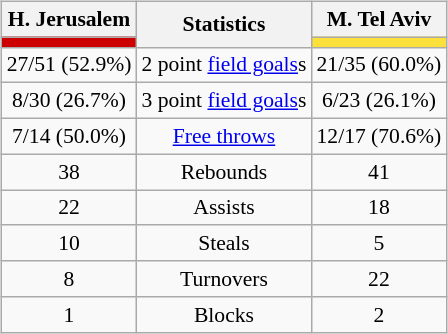<table style="width:100%;">
<tr>
<td valign=top align=right width=33%><br>













</td>
<td style="vertical-align:top; align:center; width:33%;"><br><table style="width:100%;">
<tr>
<td style="width=50%;"></td>
<td></td>
<td style="width=50%;"></td>
</tr>
</table>
<br><table class="wikitable" style="font-size:90%; text-align:center; margin:auto;" align=center>
<tr>
<th>H. Jerusalem</th>
<th rowspan=2>Statistics</th>
<th>M. Tel Aviv</th>
</tr>
<tr>
<td style="background:#CC0000;"></td>
<td style="background:#FCE13C;"></td>
</tr>
<tr>
<td>27/51 (52.9%)</td>
<td>2 point <a href='#'>field goals</a>s</td>
<td>21/35 (60.0%)</td>
</tr>
<tr>
<td>8/30 (26.7%)</td>
<td>3 point <a href='#'>field goals</a>s</td>
<td>6/23 (26.1%)</td>
</tr>
<tr>
<td>7/14 (50.0%)</td>
<td><a href='#'>Free throws</a></td>
<td>12/17 (70.6%)</td>
</tr>
<tr>
<td>38</td>
<td>Rebounds</td>
<td>41</td>
</tr>
<tr>
<td>22</td>
<td>Assists</td>
<td>18</td>
</tr>
<tr>
<td>10</td>
<td>Steals</td>
<td>5</td>
</tr>
<tr>
<td>8</td>
<td>Turnovers</td>
<td>22</td>
</tr>
<tr>
<td>1</td>
<td>Blocks</td>
<td>2</td>
</tr>
</table>
</td>
<td style="vertical-align:top; align:left; width:33%;"><br>













</td>
</tr>
</table>
